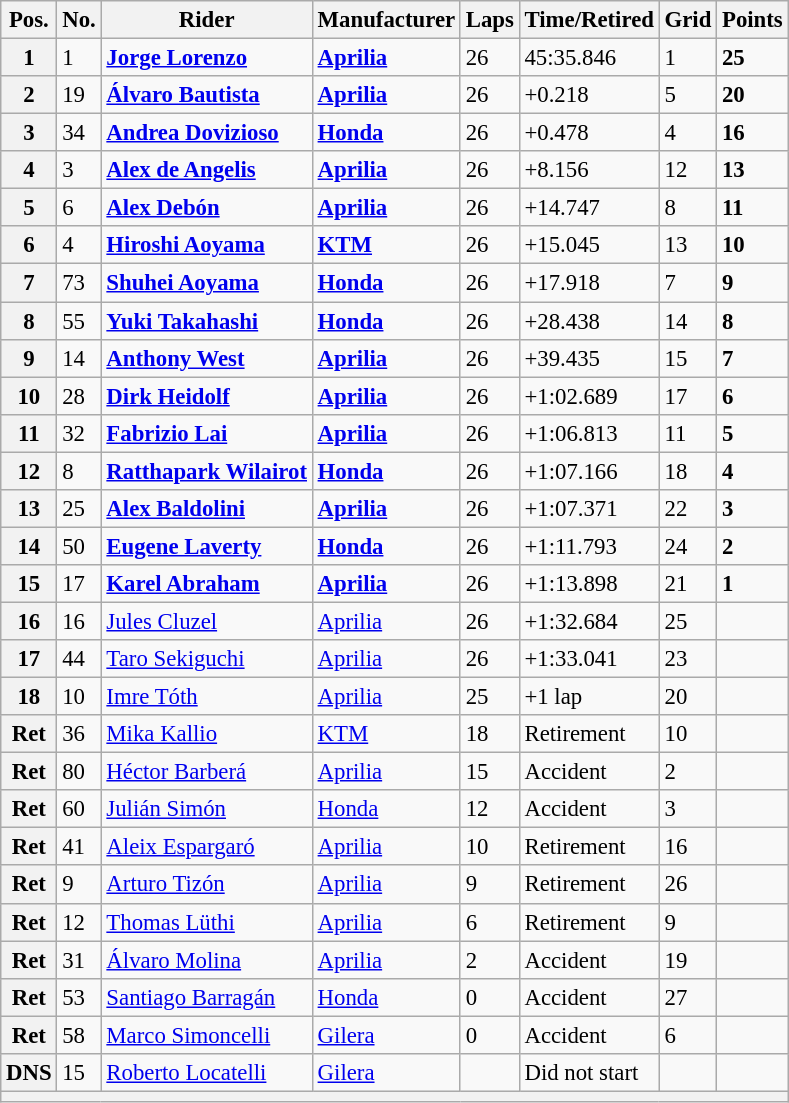<table class="wikitable" style="font-size: 95%;">
<tr>
<th>Pos.</th>
<th>No.</th>
<th>Rider</th>
<th>Manufacturer</th>
<th>Laps</th>
<th>Time/Retired</th>
<th>Grid</th>
<th>Points</th>
</tr>
<tr>
<th>1</th>
<td>1</td>
<td> <strong><a href='#'>Jorge Lorenzo</a></strong></td>
<td><strong><a href='#'>Aprilia</a></strong></td>
<td>26</td>
<td>45:35.846</td>
<td>1</td>
<td><strong>25</strong></td>
</tr>
<tr>
<th>2</th>
<td>19</td>
<td> <strong><a href='#'>Álvaro Bautista</a></strong></td>
<td><strong><a href='#'>Aprilia</a></strong></td>
<td>26</td>
<td>+0.218</td>
<td>5</td>
<td><strong>20</strong></td>
</tr>
<tr>
<th>3</th>
<td>34</td>
<td> <strong><a href='#'>Andrea Dovizioso</a></strong></td>
<td><strong><a href='#'>Honda</a></strong></td>
<td>26</td>
<td>+0.478</td>
<td>4</td>
<td><strong>16</strong></td>
</tr>
<tr>
<th>4</th>
<td>3</td>
<td> <strong><a href='#'>Alex de Angelis</a></strong></td>
<td><strong><a href='#'>Aprilia</a></strong></td>
<td>26</td>
<td>+8.156</td>
<td>12</td>
<td><strong>13</strong></td>
</tr>
<tr>
<th>5</th>
<td>6</td>
<td> <strong><a href='#'>Alex Debón</a></strong></td>
<td><strong><a href='#'>Aprilia</a></strong></td>
<td>26</td>
<td>+14.747</td>
<td>8</td>
<td><strong>11</strong></td>
</tr>
<tr>
<th>6</th>
<td>4</td>
<td> <strong><a href='#'>Hiroshi Aoyama</a></strong></td>
<td><strong><a href='#'>KTM</a></strong></td>
<td>26</td>
<td>+15.045</td>
<td>13</td>
<td><strong>10</strong></td>
</tr>
<tr>
<th>7</th>
<td>73</td>
<td> <strong><a href='#'>Shuhei Aoyama</a></strong></td>
<td><strong><a href='#'>Honda</a></strong></td>
<td>26</td>
<td>+17.918</td>
<td>7</td>
<td><strong>9</strong></td>
</tr>
<tr>
<th>8</th>
<td>55</td>
<td> <strong><a href='#'>Yuki Takahashi</a></strong></td>
<td><strong><a href='#'>Honda</a></strong></td>
<td>26</td>
<td>+28.438</td>
<td>14</td>
<td><strong>8</strong></td>
</tr>
<tr>
<th>9</th>
<td>14</td>
<td> <strong><a href='#'>Anthony West</a></strong></td>
<td><strong><a href='#'>Aprilia</a></strong></td>
<td>26</td>
<td>+39.435</td>
<td>15</td>
<td><strong>7</strong></td>
</tr>
<tr>
<th>10</th>
<td>28</td>
<td> <strong><a href='#'>Dirk Heidolf</a></strong></td>
<td><strong><a href='#'>Aprilia</a></strong></td>
<td>26</td>
<td>+1:02.689</td>
<td>17</td>
<td><strong>6</strong></td>
</tr>
<tr>
<th>11</th>
<td>32</td>
<td> <strong><a href='#'>Fabrizio Lai</a></strong></td>
<td><strong><a href='#'>Aprilia</a></strong></td>
<td>26</td>
<td>+1:06.813</td>
<td>11</td>
<td><strong>5</strong></td>
</tr>
<tr>
<th>12</th>
<td>8</td>
<td> <strong><a href='#'>Ratthapark Wilairot</a></strong></td>
<td><strong><a href='#'>Honda</a></strong></td>
<td>26</td>
<td>+1:07.166</td>
<td>18</td>
<td><strong>4</strong></td>
</tr>
<tr>
<th>13</th>
<td>25</td>
<td> <strong><a href='#'>Alex Baldolini</a></strong></td>
<td><strong><a href='#'>Aprilia</a></strong></td>
<td>26</td>
<td>+1:07.371</td>
<td>22</td>
<td><strong>3</strong></td>
</tr>
<tr>
<th>14</th>
<td>50</td>
<td> <strong><a href='#'>Eugene Laverty</a></strong></td>
<td><strong><a href='#'>Honda</a></strong></td>
<td>26</td>
<td>+1:11.793</td>
<td>24</td>
<td><strong>2</strong></td>
</tr>
<tr>
<th>15</th>
<td>17</td>
<td> <strong><a href='#'>Karel Abraham</a></strong></td>
<td><strong><a href='#'>Aprilia</a></strong></td>
<td>26</td>
<td>+1:13.898</td>
<td>21</td>
<td><strong>1</strong></td>
</tr>
<tr>
<th>16</th>
<td>16</td>
<td> <a href='#'>Jules Cluzel</a></td>
<td><a href='#'>Aprilia</a></td>
<td>26</td>
<td>+1:32.684</td>
<td>25</td>
<td></td>
</tr>
<tr>
<th>17</th>
<td>44</td>
<td> <a href='#'>Taro Sekiguchi</a></td>
<td><a href='#'>Aprilia</a></td>
<td>26</td>
<td>+1:33.041</td>
<td>23</td>
<td></td>
</tr>
<tr>
<th>18</th>
<td>10</td>
<td> <a href='#'>Imre Tóth</a></td>
<td><a href='#'>Aprilia</a></td>
<td>25</td>
<td>+1 lap</td>
<td>20</td>
<td></td>
</tr>
<tr>
<th>Ret</th>
<td>36</td>
<td> <a href='#'>Mika Kallio</a></td>
<td><a href='#'>KTM</a></td>
<td>18</td>
<td>Retirement</td>
<td>10</td>
<td></td>
</tr>
<tr>
<th>Ret</th>
<td>80</td>
<td> <a href='#'>Héctor Barberá</a></td>
<td><a href='#'>Aprilia</a></td>
<td>15</td>
<td>Accident</td>
<td>2</td>
<td></td>
</tr>
<tr>
<th>Ret</th>
<td>60</td>
<td> <a href='#'>Julián Simón</a></td>
<td><a href='#'>Honda</a></td>
<td>12</td>
<td>Accident</td>
<td>3</td>
<td></td>
</tr>
<tr>
<th>Ret</th>
<td>41</td>
<td> <a href='#'>Aleix Espargaró</a></td>
<td><a href='#'>Aprilia</a></td>
<td>10</td>
<td>Retirement</td>
<td>16</td>
<td></td>
</tr>
<tr>
<th>Ret</th>
<td>9</td>
<td> <a href='#'>Arturo Tizón</a></td>
<td><a href='#'>Aprilia</a></td>
<td>9</td>
<td>Retirement</td>
<td>26</td>
<td></td>
</tr>
<tr>
<th>Ret</th>
<td>12</td>
<td> <a href='#'>Thomas Lüthi</a></td>
<td><a href='#'>Aprilia</a></td>
<td>6</td>
<td>Retirement</td>
<td>9</td>
<td></td>
</tr>
<tr>
<th>Ret</th>
<td>31</td>
<td> <a href='#'>Álvaro Molina</a></td>
<td><a href='#'>Aprilia</a></td>
<td>2</td>
<td>Accident</td>
<td>19</td>
<td></td>
</tr>
<tr>
<th>Ret</th>
<td>53</td>
<td> <a href='#'>Santiago Barragán</a></td>
<td><a href='#'>Honda</a></td>
<td>0</td>
<td>Accident</td>
<td>27</td>
<td></td>
</tr>
<tr>
<th>Ret</th>
<td>58</td>
<td> <a href='#'>Marco Simoncelli</a></td>
<td><a href='#'>Gilera</a></td>
<td>0</td>
<td>Accident</td>
<td>6</td>
<td></td>
</tr>
<tr>
<th>DNS</th>
<td>15</td>
<td> <a href='#'>Roberto Locatelli</a></td>
<td><a href='#'>Gilera</a></td>
<td></td>
<td>Did not start</td>
<td></td>
<td></td>
</tr>
<tr>
<th colspan=8></th>
</tr>
</table>
